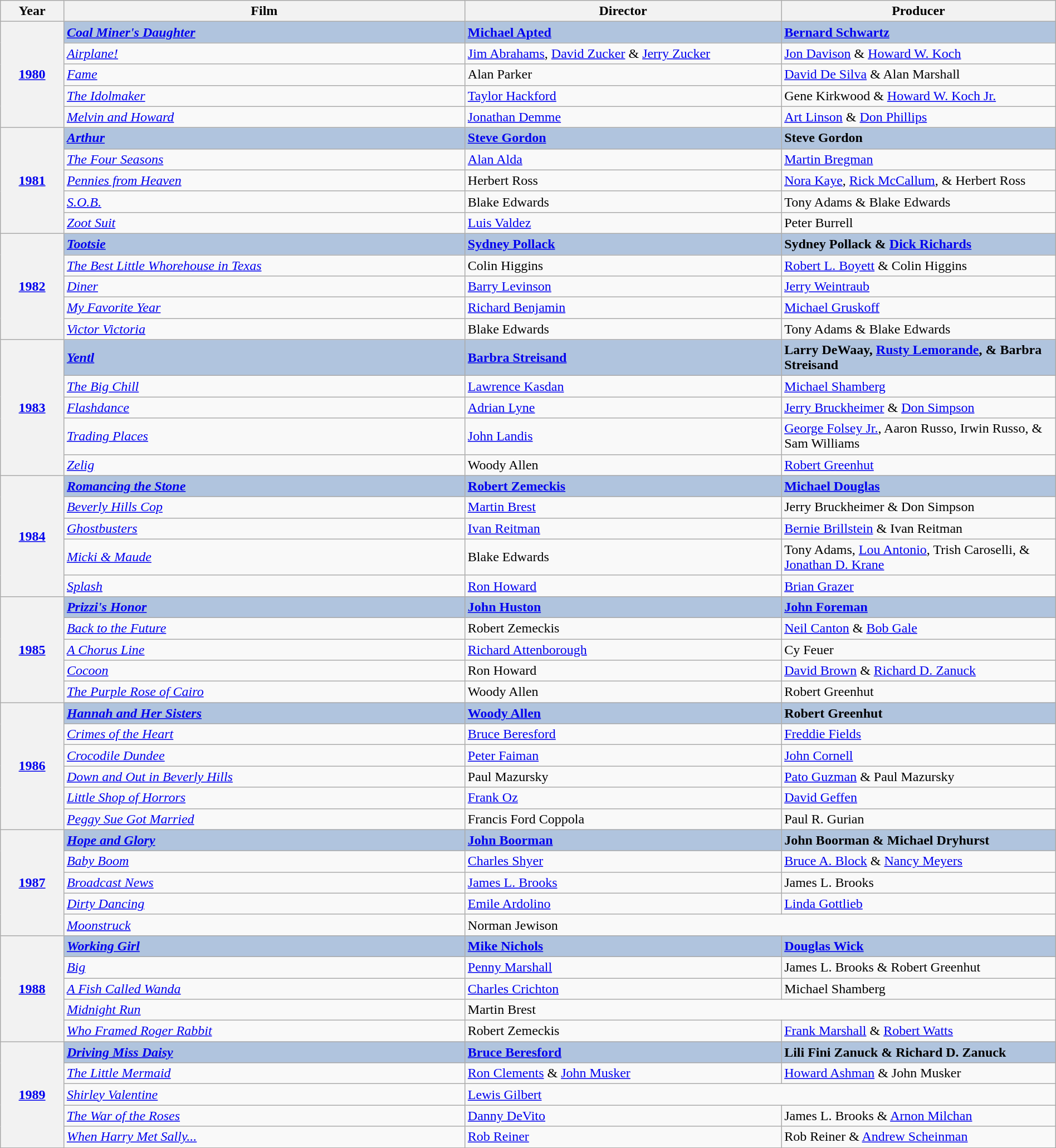<table class="wikitable sortable" style="width:100%; text-align:left">
<tr>
<th style="width:6%;">Year</th>
<th style="width:38%;">Film</th>
<th style="width:30%;">Director</th>
<th style="width:30%;">Producer</th>
</tr>
<tr>
<th rowspan="5" style="text-align:center;"><a href='#'>1980</a></th>
<td style="background:#b0c4de; text-align:left;"><strong><em><a href='#'>Coal Miner's Daughter</a></em></strong></td>
<td style="background:#B0C4DE;"><strong><a href='#'>Michael Apted</a></strong></td>
<td style="background:#B0C4DE;"><strong><a href='#'>Bernard Schwartz</a></strong></td>
</tr>
<tr>
<td style="text-align:left;"><em><a href='#'>Airplane!</a></em></td>
<td><a href='#'>Jim Abrahams</a>, <a href='#'>David Zucker</a> & <a href='#'>Jerry Zucker</a></td>
<td><a href='#'>Jon Davison</a> & <a href='#'>Howard W. Koch</a></td>
</tr>
<tr>
<td style="text-align:left;"><em><a href='#'>Fame</a></em></td>
<td>Alan Parker</td>
<td><a href='#'>David De Silva</a> & Alan Marshall</td>
</tr>
<tr>
<td style="text-align:left;"><em><a href='#'>The Idolmaker</a></em></td>
<td><a href='#'>Taylor Hackford</a></td>
<td>Gene Kirkwood & <a href='#'>Howard W. Koch Jr.</a></td>
</tr>
<tr>
<td style="text-align:left;"><em><a href='#'>Melvin and Howard</a></em></td>
<td><a href='#'>Jonathan Demme</a></td>
<td><a href='#'>Art Linson</a> & <a href='#'>Don Phillips</a></td>
</tr>
<tr>
<th rowspan="5" style="text-align:center;"><a href='#'>1981</a></th>
<td style="background:#b0c4de; text-align:left;"><strong><em><a href='#'>Arthur</a></em></strong></td>
<td style="background:#B0C4DE;"><strong><a href='#'>Steve Gordon</a></strong></td>
<td style="background:#B0C4DE;"><strong>Steve Gordon</strong></td>
</tr>
<tr>
<td style="text-align:left;"><em><a href='#'>The Four Seasons</a></em></td>
<td><a href='#'>Alan Alda</a></td>
<td><a href='#'>Martin Bregman</a></td>
</tr>
<tr>
<td style="text-align:left;"><em><a href='#'>Pennies from Heaven</a></em></td>
<td>Herbert Ross</td>
<td><a href='#'>Nora Kaye</a>, <a href='#'>Rick McCallum</a>, & Herbert Ross</td>
</tr>
<tr>
<td style="text-align:left;"><em><a href='#'>S.O.B.</a></em></td>
<td>Blake Edwards</td>
<td>Tony Adams & Blake Edwards</td>
</tr>
<tr>
<td style="text-align:left;"><em><a href='#'>Zoot Suit</a></em></td>
<td><a href='#'>Luis Valdez</a></td>
<td>Peter Burrell</td>
</tr>
<tr>
<th rowspan="5" style="text-align:center;"><a href='#'>1982</a></th>
<td style="background:#b0c4de; text-align:left;"><strong><em><a href='#'>Tootsie</a></em></strong></td>
<td style="background:#B0C4DE;"><strong><a href='#'>Sydney Pollack</a></strong></td>
<td style="background:#B0C4DE;"><strong>Sydney Pollack & <a href='#'>Dick Richards</a></strong></td>
</tr>
<tr>
<td style="text-align:left;"><em><a href='#'>The Best Little Whorehouse in Texas</a></em></td>
<td>Colin Higgins</td>
<td><a href='#'>Robert L. Boyett</a> & Colin Higgins</td>
</tr>
<tr>
<td style="text-align:left;"><em><a href='#'>Diner</a></em></td>
<td><a href='#'>Barry Levinson</a></td>
<td><a href='#'>Jerry Weintraub</a></td>
</tr>
<tr>
<td style="text-align:left;"><em><a href='#'>My Favorite Year</a></em></td>
<td><a href='#'>Richard Benjamin</a></td>
<td><a href='#'>Michael Gruskoff</a></td>
</tr>
<tr>
<td style="text-align:left;"><em><a href='#'>Victor Victoria</a></em></td>
<td>Blake Edwards</td>
<td>Tony Adams & Blake Edwards</td>
</tr>
<tr>
<th rowspan="5" style="text-align:center;"><a href='#'>1983</a></th>
<td style="background:#b0c4de; text-align:left;"><strong><em><a href='#'>Yentl</a></em></strong></td>
<td style="background:#B0C4DE;"><strong><a href='#'>Barbra Streisand</a></strong></td>
<td style="background:#B0C4DE;"><strong>Larry DeWaay, <a href='#'>Rusty Lemorande</a>, & Barbra Streisand</strong></td>
</tr>
<tr>
<td style="text-align:left;"><em><a href='#'>The Big Chill</a></em></td>
<td><a href='#'>Lawrence Kasdan</a></td>
<td><a href='#'>Michael Shamberg</a></td>
</tr>
<tr>
<td style="text-align:left;"><em><a href='#'>Flashdance</a></em></td>
<td><a href='#'>Adrian Lyne</a></td>
<td><a href='#'>Jerry Bruckheimer</a> & <a href='#'>Don Simpson</a></td>
</tr>
<tr>
<td style="text-align:left;"><em><a href='#'>Trading Places</a></em></td>
<td><a href='#'>John Landis</a></td>
<td><a href='#'>George Folsey Jr.</a>, Aaron Russo, Irwin Russo, & Sam Williams</td>
</tr>
<tr>
<td style="text-align:left;"><em><a href='#'>Zelig</a></em></td>
<td>Woody Allen</td>
<td><a href='#'>Robert Greenhut</a></td>
</tr>
<tr>
<th rowspan="5" style="text-align:center;"><a href='#'>1984</a></th>
<td style="background:#b0c4de; text-align:left;"><strong><em><a href='#'>Romancing the Stone</a></em></strong></td>
<td style="background:#B0C4DE;"><strong><a href='#'>Robert Zemeckis</a></strong></td>
<td style="background:#B0C4DE;"><strong><a href='#'>Michael Douglas</a></strong></td>
</tr>
<tr>
<td style="text-align:left;"><em><a href='#'>Beverly Hills Cop</a></em></td>
<td><a href='#'>Martin Brest</a></td>
<td>Jerry Bruckheimer & Don Simpson</td>
</tr>
<tr>
<td style="text-align:left;"><em><a href='#'>Ghostbusters</a></em></td>
<td><a href='#'>Ivan Reitman</a></td>
<td><a href='#'>Bernie Brillstein</a> & Ivan Reitman</td>
</tr>
<tr>
<td style="text-align:left;"><em><a href='#'>Micki & Maude</a></em></td>
<td>Blake Edwards</td>
<td>Tony Adams, <a href='#'>Lou Antonio</a>, Trish Caroselli, & <a href='#'>Jonathan D. Krane</a></td>
</tr>
<tr>
<td style="text-align:left;"><em><a href='#'>Splash</a></em></td>
<td><a href='#'>Ron Howard</a></td>
<td><a href='#'>Brian Grazer</a></td>
</tr>
<tr>
<th rowspan="5" style="text-align:center;"><a href='#'>1985</a></th>
<td style="background:#b0c4de; text-align:left;"><strong><em><a href='#'>Prizzi's Honor</a></em></strong></td>
<td style="background:#B0C4DE;"><strong><a href='#'>John Huston</a></strong></td>
<td style="background:#B0C4DE;"><strong><a href='#'>John Foreman</a></strong></td>
</tr>
<tr>
<td style="text-align:left;"><em><a href='#'>Back to the Future</a></em></td>
<td>Robert Zemeckis</td>
<td><a href='#'>Neil Canton</a> & <a href='#'>Bob Gale</a></td>
</tr>
<tr>
<td style="text-align:left;"><em><a href='#'>A Chorus Line</a></em></td>
<td><a href='#'>Richard Attenborough</a></td>
<td>Cy Feuer</td>
</tr>
<tr>
<td style="text-align:left;"><em><a href='#'>Cocoon</a></em></td>
<td>Ron Howard</td>
<td><a href='#'>David Brown</a> & <a href='#'>Richard D. Zanuck</a></td>
</tr>
<tr>
<td style="text-align:left;"><em><a href='#'>The Purple Rose of Cairo</a></em></td>
<td>Woody Allen</td>
<td>Robert Greenhut</td>
</tr>
<tr>
<th rowspan="6" style="text-align:center;"><a href='#'>1986</a></th>
<td style="background:#b0c4de; text-align:left;"><strong><em><a href='#'>Hannah and Her Sisters</a></em></strong></td>
<td style="background:#B0C4DE;"><strong><a href='#'>Woody Allen</a></strong></td>
<td style="background:#B0C4DE;"><strong>Robert Greenhut</strong></td>
</tr>
<tr>
<td style="text-align:left;"><em><a href='#'>Crimes of the Heart</a></em></td>
<td><a href='#'>Bruce Beresford</a></td>
<td><a href='#'>Freddie Fields</a></td>
</tr>
<tr>
<td style="text-align:left;"><em><a href='#'>Crocodile Dundee</a></em></td>
<td><a href='#'>Peter Faiman</a></td>
<td><a href='#'>John Cornell</a></td>
</tr>
<tr>
<td style="text-align:left;"><em><a href='#'>Down and Out in Beverly Hills</a></em></td>
<td>Paul Mazursky</td>
<td><a href='#'>Pato Guzman</a> & Paul Mazursky</td>
</tr>
<tr>
<td style="text-align:left;"><em><a href='#'>Little Shop of Horrors</a></em></td>
<td><a href='#'>Frank Oz</a></td>
<td><a href='#'>David Geffen</a></td>
</tr>
<tr>
<td style="text-align:left;"><em><a href='#'>Peggy Sue Got Married</a></em></td>
<td>Francis Ford Coppola</td>
<td>Paul R. Gurian</td>
</tr>
<tr>
<th rowspan="5" style="text-align:center;"><a href='#'>1987</a></th>
<td style="background:#b0c4de; text-align:left;"><strong><em><a href='#'>Hope and Glory</a></em></strong></td>
<td style="background:#B0C4DE;"><strong><a href='#'>John Boorman</a></strong></td>
<td style="background:#B0C4DE;"><strong>John Boorman & Michael Dryhurst</strong></td>
</tr>
<tr>
<td style="text-align:left;"><em><a href='#'>Baby Boom</a></em></td>
<td><a href='#'>Charles Shyer</a></td>
<td><a href='#'>Bruce A. Block</a> & <a href='#'>Nancy Meyers</a></td>
</tr>
<tr>
<td style="text-align:left;"><em><a href='#'>Broadcast News</a></em></td>
<td><a href='#'>James L. Brooks</a></td>
<td>James L. Brooks</td>
</tr>
<tr>
<td style="text-align:left;"><em><a href='#'>Dirty Dancing</a></em></td>
<td><a href='#'>Emile Ardolino</a></td>
<td><a href='#'>Linda Gottlieb</a></td>
</tr>
<tr>
<td style="text-align:left;"><em><a href='#'>Moonstruck</a></em></td>
<td colspan="2">Norman Jewison</td>
</tr>
<tr>
<th rowspan="5" style="text-align:center;"><a href='#'>1988</a></th>
<td style="background:#b0c4de; text-align:left;"><strong><em><a href='#'>Working Girl</a></em></strong></td>
<td style="background:#B0C4DE;"><strong><a href='#'>Mike Nichols</a></strong></td>
<td style="background:#B0C4DE;"><strong><a href='#'>Douglas Wick</a></strong></td>
</tr>
<tr>
<td style="text-align:left;"><em><a href='#'>Big</a></em></td>
<td><a href='#'>Penny Marshall</a></td>
<td>James L. Brooks & Robert Greenhut</td>
</tr>
<tr>
<td style="text-align:left;"><em><a href='#'>A Fish Called Wanda</a></em></td>
<td><a href='#'>Charles Crichton</a></td>
<td>Michael Shamberg</td>
</tr>
<tr>
<td style="text-align:left;"><em><a href='#'>Midnight Run</a></em></td>
<td colspan="2">Martin Brest</td>
</tr>
<tr>
<td style="text-align:left;"><em><a href='#'>Who Framed Roger Rabbit</a></em></td>
<td>Robert Zemeckis</td>
<td><a href='#'>Frank Marshall</a> & <a href='#'>Robert Watts</a></td>
</tr>
<tr>
<th rowspan="5" style="text-align:center;"><a href='#'>1989</a></th>
<td style="background:#b0c4de; text-align:left;"><strong><em><a href='#'>Driving Miss Daisy</a></em></strong></td>
<td style="background:#B0C4DE;"><strong><a href='#'>Bruce Beresford</a></strong></td>
<td style="background:#B0C4DE;"><strong>Lili Fini Zanuck & Richard D. Zanuck</strong></td>
</tr>
<tr>
<td style="text-align:left;"><em><a href='#'>The Little Mermaid</a></em></td>
<td><a href='#'>Ron Clements</a> & <a href='#'>John Musker</a></td>
<td><a href='#'>Howard Ashman</a> & John Musker</td>
</tr>
<tr>
<td style="text-align:left;"><em><a href='#'>Shirley Valentine</a></em></td>
<td colspan="2"><a href='#'>Lewis Gilbert</a></td>
</tr>
<tr>
<td style="text-align:left;"><em><a href='#'>The War of the Roses</a></em></td>
<td><a href='#'>Danny DeVito</a></td>
<td>James L. Brooks & <a href='#'>Arnon Milchan</a></td>
</tr>
<tr>
<td style="text-align:left;"><em><a href='#'>When Harry Met Sally...</a></em></td>
<td><a href='#'>Rob Reiner</a></td>
<td>Rob Reiner & <a href='#'>Andrew Scheinman</a></td>
</tr>
</table>
